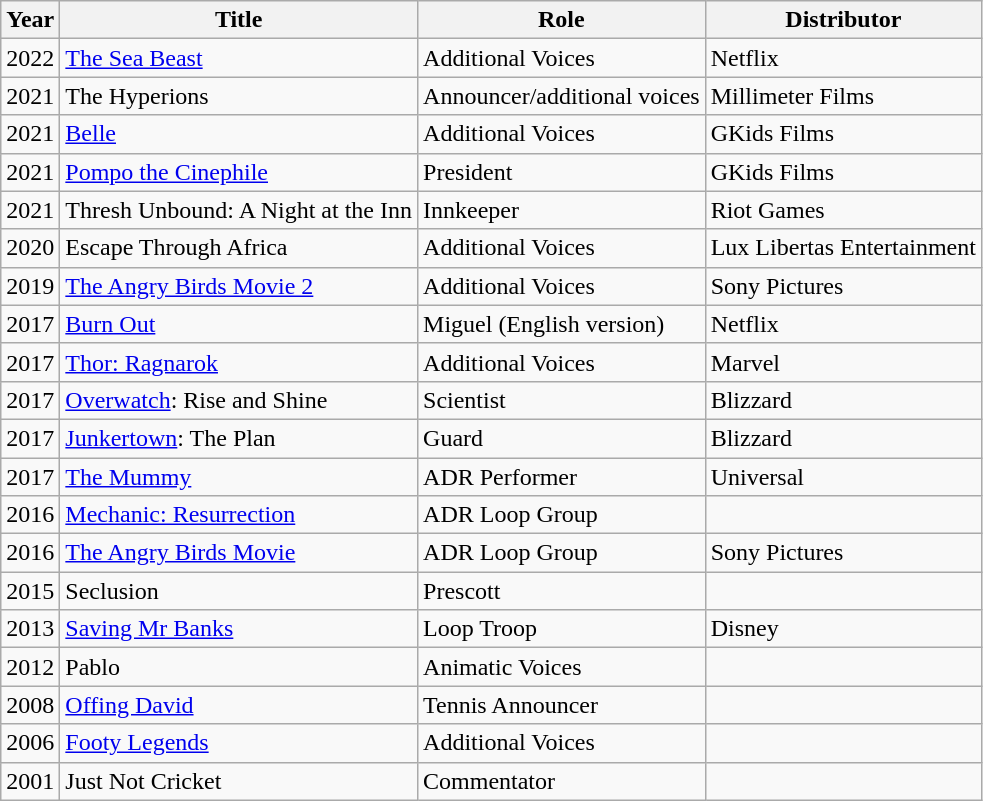<table class="wikitable sortable">
<tr>
<th>Year</th>
<th>Title</th>
<th>Role</th>
<th>Distributor</th>
</tr>
<tr>
<td>2022</td>
<td><a href='#'>The Sea Beast</a></td>
<td>Additional Voices</td>
<td>Netflix</td>
</tr>
<tr>
<td>2021</td>
<td>The Hyperions</td>
<td>Announcer/additional voices</td>
<td>Millimeter Films</td>
</tr>
<tr>
<td>2021</td>
<td><a href='#'>Belle</a></td>
<td>Additional Voices</td>
<td>GKids Films</td>
</tr>
<tr>
<td>2021</td>
<td><a href='#'>Pompo the Cinephile</a></td>
<td>President</td>
<td>GKids Films</td>
</tr>
<tr>
<td>2021</td>
<td>Thresh Unbound: A Night at the Inn</td>
<td>Innkeeper</td>
<td>Riot Games</td>
</tr>
<tr>
<td>2020</td>
<td>Escape Through Africa</td>
<td>Additional Voices</td>
<td>Lux Libertas Entertainment</td>
</tr>
<tr>
<td>2019</td>
<td><a href='#'>The Angry Birds Movie 2</a></td>
<td>Additional Voices</td>
<td>Sony Pictures</td>
</tr>
<tr>
<td>2017</td>
<td><a href='#'>Burn Out</a></td>
<td>Miguel (English version)</td>
<td>Netflix</td>
</tr>
<tr>
<td>2017</td>
<td><a href='#'>Thor: Ragnarok</a></td>
<td>Additional Voices</td>
<td>Marvel</td>
</tr>
<tr>
<td>2017</td>
<td><a href='#'>Overwatch</a>: Rise and Shine</td>
<td>Scientist</td>
<td>Blizzard</td>
</tr>
<tr>
<td>2017</td>
<td><a href='#'>Junkertown</a>: The Plan</td>
<td>Guard</td>
<td>Blizzard</td>
</tr>
<tr>
<td>2017</td>
<td><a href='#'>The Mummy</a></td>
<td>ADR Performer</td>
<td>Universal</td>
</tr>
<tr>
<td>2016</td>
<td><a href='#'>Mechanic: Resurrection</a></td>
<td>ADR Loop Group</td>
<td></td>
</tr>
<tr>
<td>2016</td>
<td><a href='#'>The Angry Birds Movie</a></td>
<td>ADR Loop Group</td>
<td>Sony Pictures</td>
</tr>
<tr>
<td>2015</td>
<td>Seclusion</td>
<td>Prescott</td>
<td></td>
</tr>
<tr>
<td>2013</td>
<td><a href='#'>Saving Mr Banks</a></td>
<td>Loop Troop</td>
<td>Disney</td>
</tr>
<tr>
<td>2012</td>
<td>Pablo</td>
<td>Animatic Voices</td>
<td></td>
</tr>
<tr>
<td>2008</td>
<td><a href='#'>Offing David</a></td>
<td>Tennis Announcer</td>
<td></td>
</tr>
<tr>
<td>2006</td>
<td><a href='#'>Footy Legends</a></td>
<td>Additional Voices</td>
<td></td>
</tr>
<tr>
<td>2001</td>
<td>Just Not Cricket</td>
<td>Commentator</td>
<td></td>
</tr>
</table>
